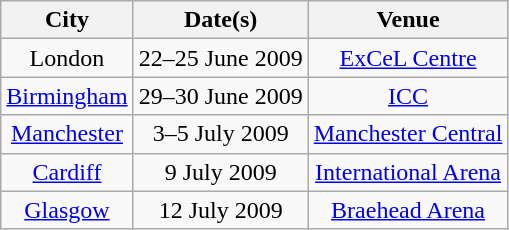<table class="wikitable sortable plainrowheaders" style="text-align:center">
<tr>
<th>City</th>
<th scope="col">Date(s)</th>
<th scope="col">Venue</th>
</tr>
<tr>
<td>London</td>
<td>22–25 June 2009</td>
<td><a href='#'>ExCeL Centre</a></td>
</tr>
<tr>
<td><a href='#'>Birmingham</a></td>
<td>29–30 June 2009</td>
<td><a href='#'>ICC</a></td>
</tr>
<tr>
<td><a href='#'>Manchester</a></td>
<td>3–5 July 2009</td>
<td><a href='#'>Manchester Central</a></td>
</tr>
<tr>
<td><a href='#'>Cardiff</a></td>
<td>9 July 2009</td>
<td><a href='#'>International Arena</a></td>
</tr>
<tr>
<td><a href='#'>Glasgow</a></td>
<td>12 July 2009</td>
<td><a href='#'>Braehead Arena</a></td>
</tr>
</table>
